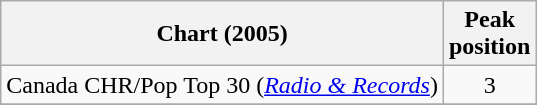<table class="wikitable sortable">
<tr>
<th>Chart (2005)</th>
<th>Peak<br>position</th>
</tr>
<tr>
<td align="left">Canada CHR/Pop Top 30 (<em><a href='#'>Radio & Records</a></em>)</td>
<td align="center">3</td>
</tr>
<tr>
</tr>
<tr>
</tr>
</table>
